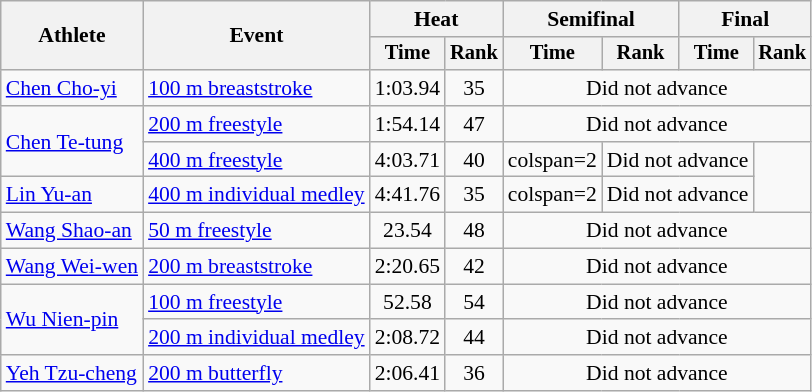<table class=wikitable style="font-size:90%">
<tr>
<th rowspan="2">Athlete</th>
<th rowspan="2">Event</th>
<th colspan="2">Heat</th>
<th colspan="2">Semifinal</th>
<th colspan="2">Final</th>
</tr>
<tr style="font-size:95%">
<th>Time</th>
<th>Rank</th>
<th>Time</th>
<th>Rank</th>
<th>Time</th>
<th>Rank</th>
</tr>
<tr align=center>
<td align=left><a href='#'>Chen Cho-yi</a></td>
<td align=left><a href='#'>100 m breaststroke</a></td>
<td>1:03.94</td>
<td>35</td>
<td colspan=4>Did not advance</td>
</tr>
<tr align=center>
<td align=left rowspan=2><a href='#'>Chen Te-tung</a></td>
<td align=left><a href='#'>200 m freestyle</a></td>
<td>1:54.14</td>
<td>47</td>
<td colspan=4>Did not advance</td>
</tr>
<tr align=center>
<td align=left><a href='#'>400 m freestyle</a></td>
<td>4:03.71</td>
<td>40</td>
<td>colspan=2 </td>
<td colspan=2>Did not advance</td>
</tr>
<tr align=center>
<td align=left><a href='#'>Lin Yu-an</a></td>
<td align=left><a href='#'>400 m individual medley</a></td>
<td>4:41.76</td>
<td>35</td>
<td>colspan=2 </td>
<td colspan=2>Did not advance</td>
</tr>
<tr align=center>
<td align=left><a href='#'>Wang Shao-an</a></td>
<td align=left><a href='#'>50 m freestyle</a></td>
<td>23.54</td>
<td>48</td>
<td colspan=4>Did not advance</td>
</tr>
<tr align=center>
<td align=left><a href='#'>Wang Wei-wen</a></td>
<td align=left><a href='#'>200 m breaststroke</a></td>
<td>2:20.65</td>
<td>42</td>
<td colspan=4>Did not advance</td>
</tr>
<tr align=center>
<td align=left rowspan=2><a href='#'>Wu Nien-pin</a></td>
<td align=left><a href='#'>100 m freestyle</a></td>
<td>52.58</td>
<td>54</td>
<td colspan=4>Did not advance</td>
</tr>
<tr align=center>
<td align=left><a href='#'>200 m individual medley</a></td>
<td>2:08.72</td>
<td>44</td>
<td colspan=4>Did not advance</td>
</tr>
<tr align=center>
<td align=left><a href='#'>Yeh Tzu-cheng</a></td>
<td align=left><a href='#'>200 m butterfly</a></td>
<td>2:06.41</td>
<td>36</td>
<td colspan=4>Did not advance</td>
</tr>
</table>
